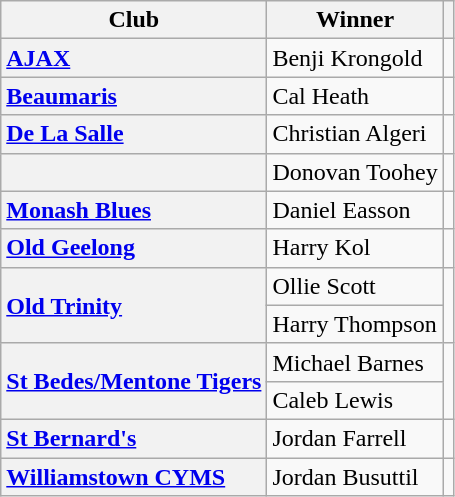<table class="wikitable plainrowheaders">
<tr>
<th>Club</th>
<th>Winner</th>
<th></th>
</tr>
<tr>
<th style="text-align:left"><a href='#'>AJAX</a></th>
<td>Benji Krongold</td>
<td align="center"></td>
</tr>
<tr>
<th style="text-align:left"><a href='#'>Beaumaris</a></th>
<td>Cal Heath</td>
<td align="center"></td>
</tr>
<tr>
<th style="text-align:left"><a href='#'>De La Salle</a></th>
<td>Christian Algeri</td>
<td align="center"></td>
</tr>
<tr>
<th style="text-align:left"></th>
<td>Donovan Toohey</td>
<td align="center"></td>
</tr>
<tr>
<th style="text-align:left"><a href='#'>Monash Blues</a></th>
<td>Daniel Easson</td>
<td align="center"></td>
</tr>
<tr>
<th style="text-align:left"><a href='#'>Old Geelong</a></th>
<td>Harry Kol</td>
<td align="center"></td>
</tr>
<tr>
<th rowspan=2; style="text-align:left"><a href='#'>Old Trinity</a></th>
<td>Ollie Scott</td>
<td rowspan=2; align="center"></td>
</tr>
<tr>
<td>Harry Thompson</td>
</tr>
<tr>
<th rowspan=2; style="text-align:left"><a href='#'>St Bedes/Mentone Tigers</a></th>
<td>Michael Barnes</td>
<td rowspan=2; align="center"></td>
</tr>
<tr>
<td>Caleb Lewis</td>
</tr>
<tr>
<th style="text-align:left"><a href='#'>St Bernard's</a></th>
<td>Jordan Farrell</td>
<td align="center"></td>
</tr>
<tr>
<th style="text-align:left"><a href='#'>Williamstown CYMS</a></th>
<td>Jordan Busuttil</td>
<td align="center"></td>
</tr>
</table>
